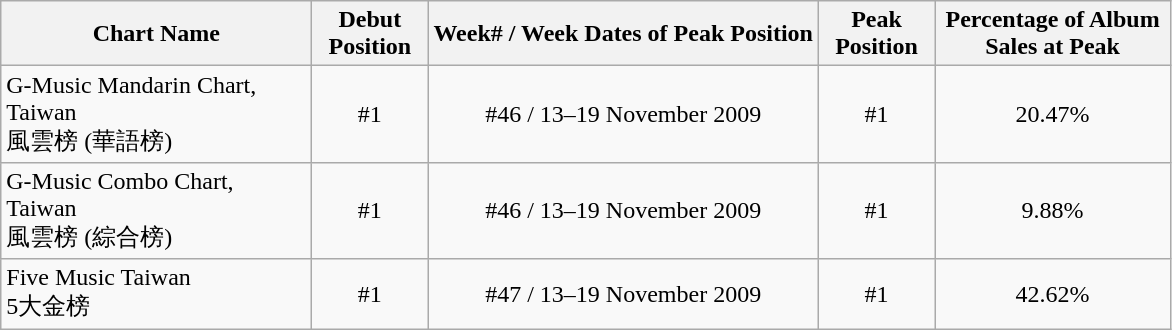<table class="wikitable">
<tr>
<th width="200px">Chart Name</th>
<th width="70px">Debut Position</th>
<th>Week# / Week Dates of Peak Position</th>
<th width="70px">Peak Position</th>
<th width="150px">Percentage of Album Sales at Peak</th>
</tr>
<tr>
<td>G-Music Mandarin Chart, Taiwan<br>風雲榜 (華語榜)</td>
<td align="center">#1</td>
<td align="center">#46 / 13–19 November 2009</td>
<td align="center">#1</td>
<td align="center">20.47%</td>
</tr>
<tr>
<td>G-Music Combo Chart, Taiwan<br>風雲榜 (綜合榜)</td>
<td align="center">#1</td>
<td align="center">#46 / 13–19 November 2009</td>
<td align="center">#1</td>
<td align="center">9.88%</td>
</tr>
<tr>
<td>Five Music Taiwan<br>5大金榜</td>
<td align="center">#1</td>
<td align="center">#47 / 13–19 November 2009</td>
<td align="center">#1</td>
<td align="center">42.62%</td>
</tr>
</table>
